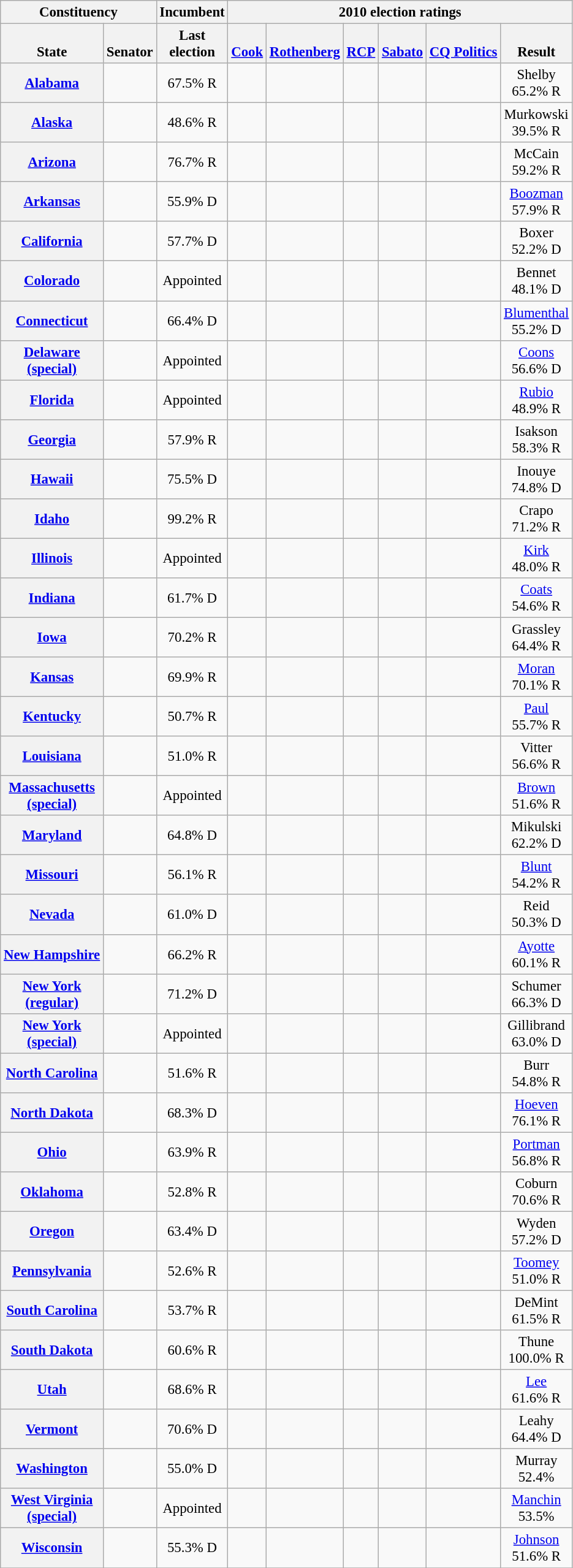<table class="wikitable sortable" style="text-align:center; font-size:95%">
<tr style="vertical-align:bottom">
<th colspan=2>Constituency</th>
<th colspan=1>Incumbent</th>
<th colspan="9">2010 election ratings</th>
</tr>
<tr style="vertical-align:bottom">
<th>State</th>
<th>Senator</th>
<th data-sort-type="number">Last<br>election</th>
<th><a href='#'>Cook</a></th>
<th><a href='#'>Rothenberg</a></th>
<th><a href='#'>RCP</a></th>
<th><a href='#'>Sabato</a></th>
<th><a href='#'>CQ Politics</a></th>
<th>Result</th>
</tr>
<tr>
<th><a href='#'>Alabama</a></th>
<td></td>
<td>67.5% R</td>
<td></td>
<td></td>
<td></td>
<td></td>
<td></td>
<td>Shelby<br>65.2% R</td>
</tr>
<tr>
<th><a href='#'>Alaska</a></th>
<td></td>
<td>48.6% R</td>
<td></td>
<td></td>
<td></td>
<td></td>
<td></td>
<td>Murkowski <br>39.5% R</td>
</tr>
<tr>
<th><a href='#'>Arizona</a></th>
<td></td>
<td>76.7% R</td>
<td></td>
<td></td>
<td></td>
<td></td>
<td></td>
<td>McCain<br>59.2% R</td>
</tr>
<tr>
<th><a href='#'>Arkansas</a></th>
<td></td>
<td>55.9% D</td>
<td></td>
<td></td>
<td></td>
<td></td>
<td></td>
<td><a href='#'>Boozman</a><br>57.9% R </td>
</tr>
<tr>
<th><a href='#'>California</a></th>
<td></td>
<td>57.7% D</td>
<td></td>
<td></td>
<td></td>
<td></td>
<td></td>
<td>Boxer <br>52.2% D</td>
</tr>
<tr>
<th><a href='#'>Colorado</a></th>
<td></td>
<td>Appointed<br></td>
<td></td>
<td></td>
<td></td>
<td></td>
<td></td>
<td>Bennet<br>48.1% D</td>
</tr>
<tr>
<th><a href='#'>Connecticut</a></th>
<td><br></td>
<td>66.4% D</td>
<td></td>
<td></td>
<td></td>
<td></td>
<td></td>
<td><a href='#'>Blumenthal</a><br>55.2% D</td>
</tr>
<tr>
<th><a href='#'>Delaware<br>(special)</a></th>
<td><br></td>
<td>Appointed<br></td>
<td></td>
<td></td>
<td></td>
<td></td>
<td></td>
<td><a href='#'>Coons</a><br>56.6% D</td>
</tr>
<tr>
<th><a href='#'>Florida</a></th>
<td><br></td>
<td>Appointed<br></td>
<td></td>
<td></td>
<td></td>
<td></td>
<td></td>
<td><a href='#'>Rubio</a><br>48.9% R</td>
</tr>
<tr>
<th><a href='#'>Georgia</a></th>
<td></td>
<td>57.9% R</td>
<td></td>
<td></td>
<td></td>
<td></td>
<td></td>
<td>Isakson<br>58.3% R</td>
</tr>
<tr>
<th><a href='#'>Hawaii</a></th>
<td></td>
<td>75.5% D</td>
<td></td>
<td></td>
<td></td>
<td></td>
<td></td>
<td>Inouye<br>74.8% D</td>
</tr>
<tr>
<th><a href='#'>Idaho</a></th>
<td></td>
<td>99.2% R</td>
<td></td>
<td></td>
<td></td>
<td></td>
<td></td>
<td>Crapo<br>71.2% R</td>
</tr>
<tr>
<th><a href='#'>Illinois</a></th>
<td><br></td>
<td>Appointed<br></td>
<td></td>
<td></td>
<td></td>
<td></td>
<td></td>
<td><a href='#'>Kirk</a><br>48.0% R </td>
</tr>
<tr>
<th><a href='#'>Indiana</a></th>
<td><br></td>
<td>61.7% D</td>
<td></td>
<td></td>
<td></td>
<td></td>
<td></td>
<td><a href='#'>Coats</a><br>54.6% R </td>
</tr>
<tr>
<th><a href='#'>Iowa</a></th>
<td></td>
<td>70.2% R</td>
<td></td>
<td></td>
<td></td>
<td></td>
<td></td>
<td>Grassley<br>64.4% R</td>
</tr>
<tr>
<th><a href='#'>Kansas</a></th>
<td><br></td>
<td>69.9% R</td>
<td></td>
<td></td>
<td></td>
<td></td>
<td></td>
<td><a href='#'>Moran</a><br>70.1% R</td>
</tr>
<tr>
<th><a href='#'>Kentucky</a></th>
<td><br></td>
<td>50.7% R</td>
<td></td>
<td></td>
<td></td>
<td></td>
<td></td>
<td><a href='#'>Paul</a><br>55.7% R</td>
</tr>
<tr>
<th><a href='#'>Louisiana</a></th>
<td></td>
<td>51.0% R</td>
<td></td>
<td></td>
<td></td>
<td></td>
<td></td>
<td>Vitter<br>56.6% R</td>
</tr>
<tr>
<th><a href='#'>Massachusetts<br>(special)</a></th>
<td><br></td>
<td>Appointed<br></td>
<td></td>
<td></td>
<td></td>
<td></td>
<td></td>
<td><a href='#'>Brown</a><br>51.6% R<br></td>
</tr>
<tr>
<th><a href='#'>Maryland</a></th>
<td></td>
<td>64.8% D</td>
<td></td>
<td></td>
<td></td>
<td></td>
<td></td>
<td>Mikulski<br>62.2% D</td>
</tr>
<tr>
<th><a href='#'>Missouri</a></th>
<td><br></td>
<td>56.1% R</td>
<td></td>
<td></td>
<td></td>
<td></td>
<td></td>
<td><a href='#'>Blunt</a><br>54.2% R</td>
</tr>
<tr>
<th><a href='#'>Nevada</a></th>
<td></td>
<td>61.0% D</td>
<td></td>
<td></td>
<td></td>
<td></td>
<td></td>
<td>Reid<br>50.3% D</td>
</tr>
<tr>
<th><a href='#'>New Hampshire</a></th>
<td><br></td>
<td>66.2% R</td>
<td></td>
<td></td>
<td></td>
<td></td>
<td></td>
<td><a href='#'>Ayotte</a><br>60.1% R</td>
</tr>
<tr>
<th><a href='#'>New York<br>(regular)</a></th>
<td></td>
<td>71.2% D</td>
<td></td>
<td></td>
<td></td>
<td></td>
<td></td>
<td>Schumer<br>66.3% D</td>
</tr>
<tr>
<th><a href='#'>New York<br>(special)</a></th>
<td></td>
<td>Appointed<br></td>
<td></td>
<td></td>
<td></td>
<td></td>
<td></td>
<td>Gillibrand<br>63.0% D</td>
</tr>
<tr>
<th><a href='#'>North Carolina</a></th>
<td></td>
<td>51.6% R</td>
<td></td>
<td></td>
<td></td>
<td></td>
<td></td>
<td>Burr<br>54.8% R</td>
</tr>
<tr>
<th><a href='#'>North Dakota</a></th>
<td><br></td>
<td>68.3% D</td>
<td></td>
<td></td>
<td></td>
<td></td>
<td></td>
<td><a href='#'>Hoeven</a><br>76.1% R<br></td>
</tr>
<tr>
<th><a href='#'>Ohio</a></th>
<td><br></td>
<td>63.9% R</td>
<td></td>
<td></td>
<td></td>
<td></td>
<td></td>
<td><a href='#'>Portman</a><br>56.8% R</td>
</tr>
<tr>
<th><a href='#'>Oklahoma</a></th>
<td></td>
<td>52.8% R</td>
<td></td>
<td></td>
<td></td>
<td></td>
<td></td>
<td>Coburn<br>70.6% R</td>
</tr>
<tr>
<th><a href='#'>Oregon</a></th>
<td></td>
<td>63.4% D</td>
<td></td>
<td></td>
<td></td>
<td></td>
<td></td>
<td>Wyden<br>57.2% D</td>
</tr>
<tr>
<th><a href='#'>Pennsylvania</a></th>
<td><br></td>
<td>52.6% R</td>
<td></td>
<td></td>
<td></td>
<td></td>
<td></td>
<td><a href='#'>Toomey</a><br>51.0% R<br></td>
</tr>
<tr>
<th><a href='#'>South Carolina</a></th>
<td></td>
<td>53.7% R</td>
<td></td>
<td></td>
<td></td>
<td></td>
<td></td>
<td>DeMint<br>61.5% R</td>
</tr>
<tr>
<th><a href='#'>South Dakota</a></th>
<td></td>
<td>60.6% R</td>
<td></td>
<td></td>
<td></td>
<td></td>
<td></td>
<td>Thune<br>100.0% R</td>
</tr>
<tr>
<th><a href='#'>Utah</a></th>
<td><br></td>
<td>68.6% R</td>
<td></td>
<td></td>
<td></td>
<td></td>
<td></td>
<td><a href='#'>Lee</a><br>61.6% R</td>
</tr>
<tr>
<th><a href='#'>Vermont</a></th>
<td></td>
<td>70.6% D</td>
<td></td>
<td></td>
<td></td>
<td></td>
<td></td>
<td>Leahy<br>64.4% D</td>
</tr>
<tr>
<th><a href='#'>Washington</a></th>
<td></td>
<td>55.0% D</td>
<td></td>
<td></td>
<td></td>
<td></td>
<td></td>
<td>Murray<br>52.4%</td>
</tr>
<tr>
<th><a href='#'>West Virginia<br>(special)</a></th>
<td><br></td>
<td>Appointed<br></td>
<td></td>
<td></td>
<td></td>
<td></td>
<td></td>
<td><a href='#'>Manchin</a><br> 53.5%</td>
</tr>
<tr>
<th><a href='#'>Wisconsin</a></th>
<td></td>
<td>55.3% D</td>
<td></td>
<td></td>
<td></td>
<td></td>
<td></td>
<td><a href='#'>Johnson</a><br>51.6% R<br></td>
</tr>
<tr>
</tr>
</table>
